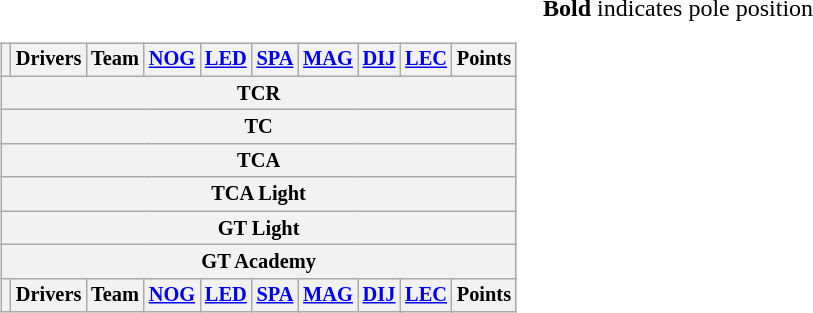<table>
<tr>
<td><br><table class="wikitable" style="font-size:85%; text-align:center;">
<tr>
<th></th>
<th>Drivers</th>
<th>Team</th>
<th colspan=2><a href='#'>NOG</a><br></th>
<th colspan=2><a href='#'>LED</a><br></th>
<th colspan=2><a href='#'>SPA</a><br></th>
<th colspan=2><a href='#'>MAG</a><br></th>
<th colspan=2><a href='#'>DIJ</a><br></th>
<th colspan=2><a href='#'>LEC</a><br></th>
<th>Points</th>
</tr>
<tr>
<th colspan=19>TCR</th>
</tr>
<tr>
<th colspan=19>TC</th>
</tr>
<tr>
<th colspan=19>TCA</th>
</tr>
<tr>
<th colspan=19>TCA Light</th>
</tr>
<tr>
<th colspan=19>GT Light</th>
</tr>
<tr>
<th colspan=19>GT Academy</th>
</tr>
<tr>
<th></th>
<th>Drivers</th>
<th>Team</th>
<th colspan=2><a href='#'>NOG</a><br></th>
<th colspan=2><a href='#'>LED</a><br></th>
<th colspan=2><a href='#'>SPA</a><br></th>
<th colspan=2><a href='#'>MAG</a><br></th>
<th colspan=2><a href='#'>DIJ</a><br></th>
<th colspan=2><a href='#'>LEC</a><br></th>
<th>Points</th>
</tr>
</table>
</td>
<td valign="top"><strong>Bold</strong> indicates pole position</td>
</tr>
</table>
